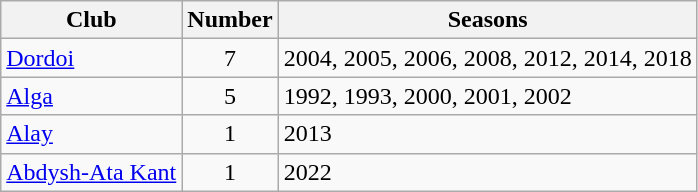<table class="wikitable sortable">
<tr>
<th>Club</th>
<th>Number</th>
<th>Seasons</th>
</tr>
<tr>
<td><a href='#'>Dordoi</a></td>
<td style="text-align:center">7</td>
<td>2004, 2005, 2006, 2008, 2012, 2014, 2018</td>
</tr>
<tr>
<td><a href='#'>Alga</a></td>
<td style="text-align:center">5</td>
<td>1992, 1993, 2000, 2001, 2002</td>
</tr>
<tr>
<td><a href='#'>Alay</a></td>
<td style="text-align:center">1</td>
<td>2013</td>
</tr>
<tr>
<td><a href='#'>Abdysh-Ata Kant</a></td>
<td style="text-align:center">1</td>
<td>2022</td>
</tr>
</table>
